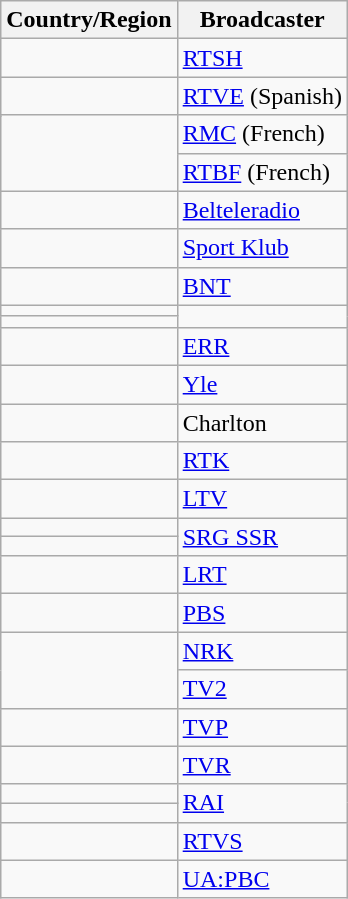<table class="wikitable">
<tr>
<th>Country/Region</th>
<th>Broadcaster</th>
</tr>
<tr>
<td></td>
<td><a href='#'>RTSH</a></td>
</tr>
<tr>
<td rowspan="2"></td>
<td><a href='#'>RTVE</a> (Spanish)</td>
</tr>
<tr>
<td rowspan="2"><a href='#'>RMC</a> (French)</td>
</tr>
<tr>
<td rowspan="2"></td>
</tr>
<tr>
<td><a href='#'>RTBF</a> (French)</td>
</tr>
<tr>
<td></td>
<td><a href='#'>Belteleradio</a></td>
</tr>
<tr>
<td></td>
<td><a href='#'>Sport Klub</a></td>
</tr>
<tr>
<td></td>
<td><a href='#'>BNT</a></td>
</tr>
<tr>
<td></td>
<td rowspan="2"></td>
</tr>
<tr>
<td></td>
</tr>
<tr>
<td></td>
<td><a href='#'>ERR</a></td>
</tr>
<tr>
<td></td>
<td><a href='#'>Yle</a></td>
</tr>
<tr>
<td></td>
<td>Charlton</td>
</tr>
<tr>
<td></td>
<td><a href='#'>RTK</a></td>
</tr>
<tr>
<td></td>
<td><a href='#'>LTV</a></td>
</tr>
<tr>
<td></td>
<td rowspan="2"><a href='#'>SRG SSR</a></td>
</tr>
<tr>
<td></td>
</tr>
<tr>
<td></td>
<td><a href='#'>LRT</a></td>
</tr>
<tr>
<td></td>
<td><a href='#'>PBS</a></td>
</tr>
<tr>
<td rowspan="2"></td>
<td><a href='#'>NRK</a></td>
</tr>
<tr>
<td><a href='#'>TV2</a></td>
</tr>
<tr>
<td></td>
<td><a href='#'>TVP</a></td>
</tr>
<tr>
<td></td>
<td><a href='#'>TVR</a></td>
</tr>
<tr>
<td></td>
<td rowspan="2"><a href='#'>RAI</a></td>
</tr>
<tr>
<td></td>
</tr>
<tr>
<td></td>
<td><a href='#'>RTVS</a></td>
</tr>
<tr>
<td></td>
<td><a href='#'>UA:PBC</a></td>
</tr>
</table>
